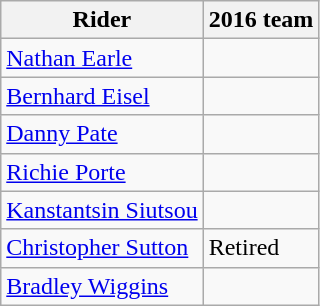<table class="wikitable">
<tr>
<th>Rider</th>
<th>2016 team</th>
</tr>
<tr>
<td><a href='#'>Nathan Earle</a></td>
<td></td>
</tr>
<tr>
<td><a href='#'>Bernhard Eisel</a></td>
<td></td>
</tr>
<tr>
<td><a href='#'>Danny Pate</a></td>
<td></td>
</tr>
<tr>
<td><a href='#'>Richie Porte</a></td>
<td></td>
</tr>
<tr>
<td><a href='#'>Kanstantsin Siutsou</a></td>
<td></td>
</tr>
<tr>
<td><a href='#'>Christopher Sutton</a></td>
<td>Retired</td>
</tr>
<tr>
<td><a href='#'>Bradley Wiggins</a></td>
<td></td>
</tr>
</table>
